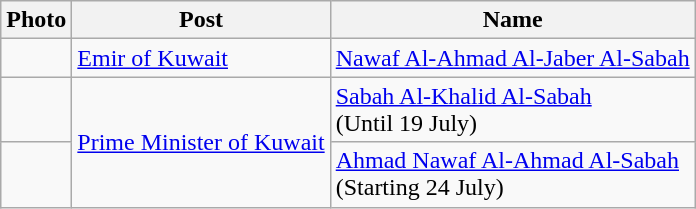<table class=wikitable>
<tr>
<th>Photo</th>
<th>Post</th>
<th>Name</th>
</tr>
<tr>
<td></td>
<td><a href='#'>Emir of Kuwait</a></td>
<td><a href='#'>Nawaf Al-Ahmad Al-Jaber Al-Sabah</a></td>
</tr>
<tr>
<td></td>
<td rowspan=2 align=center><a href='#'>Prime Minister of Kuwait</a></td>
<td><a href='#'>Sabah Al-Khalid Al-Sabah</a><br>(Until 19 July)</td>
</tr>
<tr>
<td></td>
<td><a href='#'>Ahmad Nawaf Al-Ahmad Al-Sabah</a><br>(Starting 24 July)</td>
</tr>
</table>
